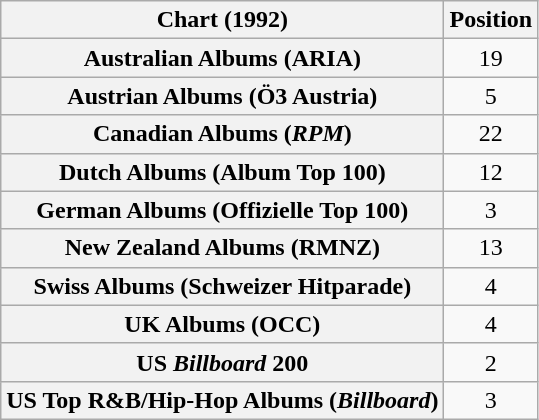<table class="wikitable sortable plainrowheaders" style="text-align:center">
<tr>
<th scope="col">Chart (1992)</th>
<th scope="col">Position</th>
</tr>
<tr>
<th scope="row">Australian Albums (ARIA)</th>
<td>19</td>
</tr>
<tr>
<th scope="row">Austrian Albums (Ö3 Austria)</th>
<td>5</td>
</tr>
<tr>
<th scope="row">Canadian Albums (<em>RPM</em>)</th>
<td>22</td>
</tr>
<tr>
<th scope="row">Dutch Albums (Album Top 100)</th>
<td>12</td>
</tr>
<tr>
<th scope="row">German Albums (Offizielle Top 100)</th>
<td>3</td>
</tr>
<tr>
<th scope="row">New Zealand Albums (RMNZ)</th>
<td>13</td>
</tr>
<tr>
<th scope="row">Swiss Albums (Schweizer Hitparade)</th>
<td>4</td>
</tr>
<tr>
<th scope="row">UK Albums (OCC)</th>
<td>4</td>
</tr>
<tr>
<th scope="row">US <em>Billboard</em> 200</th>
<td>2</td>
</tr>
<tr>
<th scope="row">US Top R&B/Hip-Hop Albums (<em>Billboard</em>)</th>
<td>3</td>
</tr>
</table>
